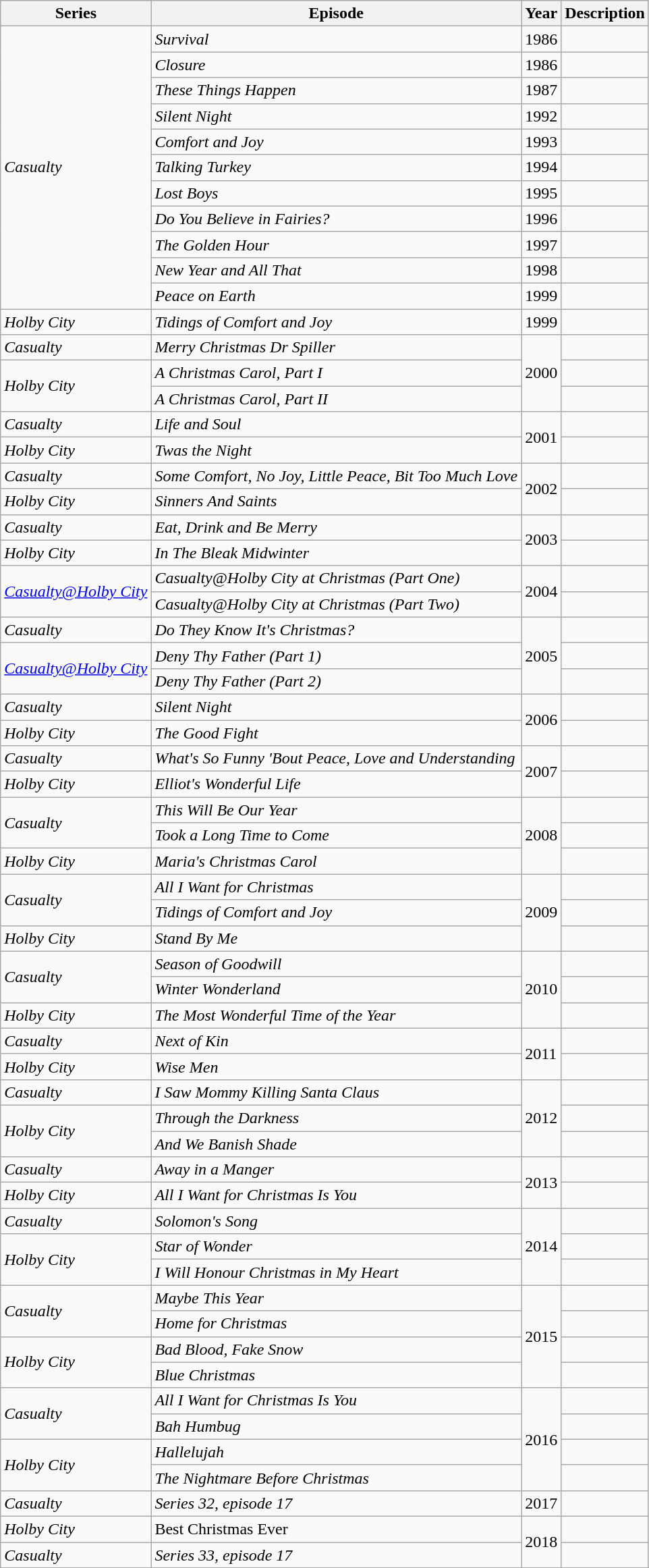<table class="wikitable sortable">
<tr>
<th>Series</th>
<th>Episode</th>
<th>Year</th>
<th>Description</th>
</tr>
<tr>
<td rowspan="11"><em>Casualty</em></td>
<td><em>Survival</em></td>
<td>1986</td>
<td></td>
</tr>
<tr>
<td><em>Closure</em></td>
<td>1986</td>
<td></td>
</tr>
<tr>
<td><em>These Things Happen</em></td>
<td>1987</td>
<td></td>
</tr>
<tr>
<td><em>Silent Night</em></td>
<td>1992</td>
<td></td>
</tr>
<tr>
<td><em>Comfort and Joy</em></td>
<td>1993</td>
<td></td>
</tr>
<tr>
<td><em>Talking Turkey</em></td>
<td>1994</td>
<td></td>
</tr>
<tr>
<td><em>Lost Boys</em></td>
<td>1995</td>
<td></td>
</tr>
<tr>
<td><em>Do You Believe in Fairies?</em></td>
<td>1996</td>
<td></td>
</tr>
<tr>
<td><em>The Golden Hour</em></td>
<td>1997</td>
<td></td>
</tr>
<tr>
<td><em>New Year and All That</em></td>
<td>1998</td>
<td></td>
</tr>
<tr>
<td><em>Peace on Earth</em></td>
<td>1999</td>
<td></td>
</tr>
<tr>
<td><em>Holby City</em></td>
<td><em>Tidings of Comfort and Joy</em></td>
<td>1999</td>
<td></td>
</tr>
<tr>
<td><em>Casualty</em></td>
<td><em>Merry Christmas Dr Spiller</em></td>
<td rowspan="3">2000</td>
<td></td>
</tr>
<tr>
<td rowspan="2"><em>Holby City</em></td>
<td><em>A Christmas Carol, Part I</em></td>
<td></td>
</tr>
<tr>
<td><em>A Christmas Carol, Part II</em></td>
<td></td>
</tr>
<tr>
<td><em>Casualty</em></td>
<td><em>Life and Soul</em></td>
<td rowspan="2">2001</td>
<td></td>
</tr>
<tr>
<td><em>Holby City</em></td>
<td><em>Twas the Night</em></td>
<td></td>
</tr>
<tr>
<td><em>Casualty</em></td>
<td><em>Some Comfort, No Joy, Little Peace, Bit Too Much Love</em></td>
<td rowspan="2">2002</td>
<td></td>
</tr>
<tr>
<td><em>Holby City</em></td>
<td><em>Sinners And Saints</em></td>
<td></td>
</tr>
<tr>
<td><em>Casualty</em></td>
<td><em>Eat, Drink and Be Merry</em></td>
<td rowspan="2">2003</td>
<td></td>
</tr>
<tr>
<td><em>Holby City</em></td>
<td><em>In The Bleak Midwinter</em></td>
<td></td>
</tr>
<tr>
<td rowspan="2"><em><a href='#'>Casualty@Holby City</a></em></td>
<td><em>Casualty@Holby City at Christmas (Part One)</em></td>
<td rowspan="2">2004</td>
<td></td>
</tr>
<tr>
<td><em>Casualty@Holby City at Christmas (Part Two)</em></td>
<td></td>
</tr>
<tr>
<td><em>Casualty</em></td>
<td><em>Do They Know It's Christmas?</em></td>
<td rowspan="3">2005</td>
<td></td>
</tr>
<tr>
<td rowspan="2"><em><a href='#'>Casualty@Holby City</a></em></td>
<td><em>Deny Thy Father (Part 1)</em></td>
<td></td>
</tr>
<tr>
<td><em>Deny Thy Father (Part 2)</em></td>
<td></td>
</tr>
<tr>
<td><em>Casualty</em></td>
<td><em>Silent Night</em></td>
<td rowspan="2">2006</td>
<td></td>
</tr>
<tr>
<td><em>Holby City</em></td>
<td><em>The Good Fight</em></td>
<td></td>
</tr>
<tr>
<td><em>Casualty</em></td>
<td><em>What's So Funny 'Bout Peace, Love and Understanding</em></td>
<td rowspan="2">2007</td>
<td></td>
</tr>
<tr>
<td><em>Holby City</em></td>
<td><em>Elliot's Wonderful Life</em></td>
<td></td>
</tr>
<tr>
<td rowspan="2"><em>Casualty</em></td>
<td><em>This Will Be Our Year</em></td>
<td rowspan="3">2008</td>
<td></td>
</tr>
<tr>
<td><em>Took a Long Time to Come</em></td>
<td></td>
</tr>
<tr>
<td><em>Holby City</em></td>
<td><em>Maria's Christmas Carol</em></td>
<td></td>
</tr>
<tr>
<td rowspan="2"><em>Casualty</em></td>
<td><em>All I Want for Christmas</em></td>
<td rowspan="3">2009</td>
<td></td>
</tr>
<tr>
<td><em>Tidings of Comfort and Joy</em></td>
<td></td>
</tr>
<tr>
<td><em>Holby City</em></td>
<td><em>Stand By Me</em></td>
<td></td>
</tr>
<tr>
<td rowspan="2"><em>Casualty</em></td>
<td><em>Season of Goodwill</em></td>
<td rowspan="3">2010</td>
<td></td>
</tr>
<tr>
<td><em>Winter Wonderland</em></td>
<td></td>
</tr>
<tr>
<td><em>Holby City</em></td>
<td><em>The Most Wonderful Time of the Year</em></td>
<td></td>
</tr>
<tr>
<td><em>Casualty</em></td>
<td><em>Next of Kin</em></td>
<td rowspan="2">2011</td>
<td></td>
</tr>
<tr>
<td><em>Holby City</em></td>
<td><em>Wise Men</em></td>
<td></td>
</tr>
<tr>
<td><em>Casualty</em></td>
<td><em>I Saw Mommy Killing Santa Claus</em></td>
<td rowspan="3">2012</td>
<td></td>
</tr>
<tr>
<td rowspan="2"><em>Holby City</em></td>
<td><em>Through the Darkness</em></td>
<td></td>
</tr>
<tr>
<td><em>And We Banish Shade</em></td>
<td></td>
</tr>
<tr>
<td><em>Casualty</em></td>
<td><em>Away in a Manger</em></td>
<td rowspan="2">2013</td>
<td></td>
</tr>
<tr>
<td><em>Holby City</em></td>
<td><em>All I Want for Christmas Is You</em></td>
<td></td>
</tr>
<tr>
<td><em>Casualty</em></td>
<td><em>Solomon's Song</em></td>
<td rowspan="3">2014</td>
<td></td>
</tr>
<tr>
<td rowspan="2"><em>Holby City</em></td>
<td><em>Star of Wonder</em></td>
<td></td>
</tr>
<tr>
<td><em>I Will Honour Christmas in My Heart</em></td>
<td></td>
</tr>
<tr>
<td rowspan="2"><em>Casualty</em></td>
<td><em>Maybe This Year</em></td>
<td rowspan="4">2015</td>
<td></td>
</tr>
<tr>
<td><em>Home for Christmas</em></td>
<td></td>
</tr>
<tr>
<td rowspan="2"><em>Holby City</em></td>
<td><em>Bad Blood, Fake Snow</em></td>
<td></td>
</tr>
<tr>
<td><em>Blue Christmas</em></td>
<td></td>
</tr>
<tr>
<td rowspan="2"><em>Casualty</em></td>
<td><em>All I Want for Christmas Is You</em></td>
<td rowspan="4">2016</td>
<td></td>
</tr>
<tr>
<td><em>Bah Humbug</em></td>
<td></td>
</tr>
<tr>
<td rowspan="2"><em>Holby City</em></td>
<td><em>Hallelujah</em></td>
<td></td>
</tr>
<tr>
<td><em>The Nightmare Before Christmas</em></td>
<td></td>
</tr>
<tr>
<td><em>Casualty</em></td>
<td><em>Series 32, episode  17</em></td>
<td>2017</td>
<td></td>
</tr>
<tr>
<td><em>Holby City</em></td>
<td>Best Christmas Ever</td>
<td rowspan="2">2018</td>
<td></td>
</tr>
<tr>
<td><em>Casualty</em></td>
<td><em>Series 33, episode  17</em></td>
<td></td>
</tr>
<tr>
</tr>
</table>
